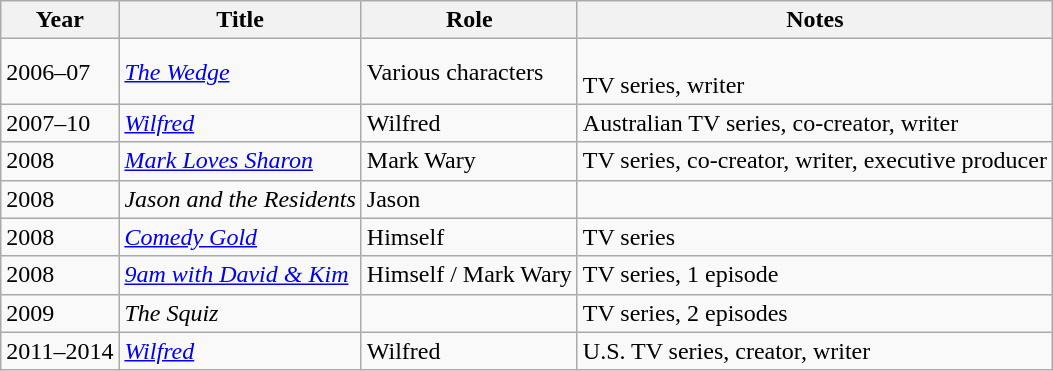<table class="wikitable sortable">
<tr>
<th>Year</th>
<th>Title</th>
<th>Role</th>
<th class="unsortable">Notes</th>
</tr>
<tr>
<td>2006–07</td>
<td><em><a href='#'>The Wedge</a></em></td>
<td>Various characters</td>
<td><br>TV series, writer</td>
</tr>
<tr>
<td>2007–10</td>
<td><em><a href='#'>Wilfred</a></em></td>
<td>Wilfred</td>
<td>Australian TV series, co-creator, writer</td>
</tr>
<tr>
<td>2008</td>
<td><em><a href='#'>Mark Loves Sharon</a></em></td>
<td>Mark Wary</td>
<td>TV series, co-creator, writer, executive producer</td>
</tr>
<tr>
<td>2008</td>
<td><em>Jason and the Residents</em></td>
<td>Jason</td>
<td></td>
</tr>
<tr>
<td>2008</td>
<td><em><a href='#'>Comedy Gold</a></em></td>
<td>Himself</td>
<td>TV series</td>
</tr>
<tr>
<td>2008</td>
<td><em><a href='#'>9am with David & Kim</a></em></td>
<td>Himself / Mark Wary</td>
<td>TV series, 1 episode</td>
</tr>
<tr>
<td>2009</td>
<td><em>The Squiz</em></td>
<td></td>
<td>TV series, 2 episodes</td>
</tr>
<tr>
<td>2011–2014</td>
<td><em><a href='#'>Wilfred</a></em></td>
<td>Wilfred</td>
<td>U.S. TV series, creator, writer</td>
</tr>
</table>
